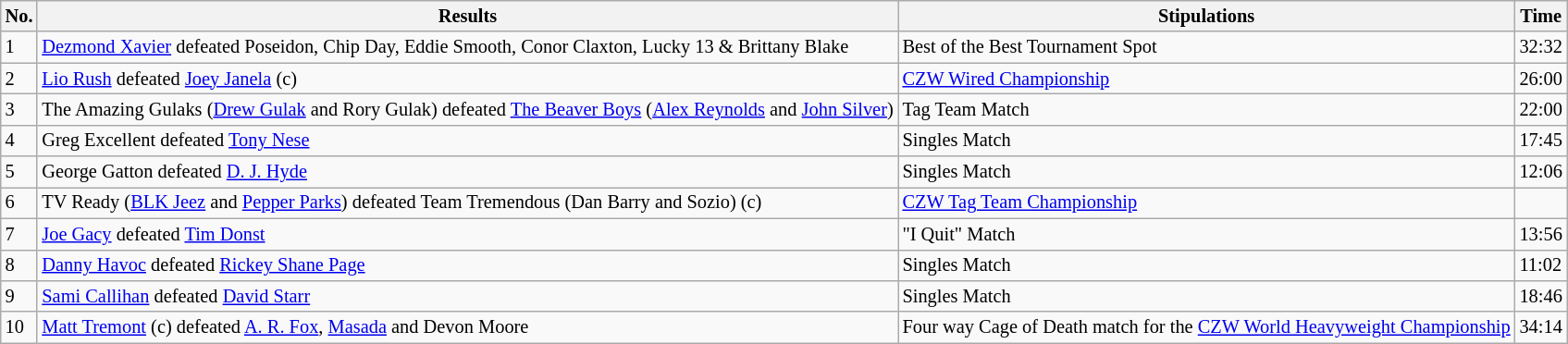<table class="wikitable" style="font-size:85%; text-align:left;">
<tr>
<th>No.</th>
<th>Results</th>
<th>Stipulations</th>
<th>Time</th>
</tr>
<tr>
<td>1</td>
<td><a href='#'>Dezmond Xavier</a> defeated Poseidon, Chip Day, Eddie Smooth, Conor Claxton, Lucky 13 & Brittany Blake</td>
<td>Best of the Best Tournament Spot</td>
<td>32:32</td>
</tr>
<tr>
<td>2</td>
<td><a href='#'>Lio Rush</a> defeated <a href='#'>Joey Janela</a> (c)</td>
<td><a href='#'>CZW Wired Championship</a></td>
<td>26:00</td>
</tr>
<tr>
<td>3</td>
<td>The Amazing Gulaks (<a href='#'>Drew Gulak</a> and Rory Gulak) defeated <a href='#'>The Beaver Boys</a> (<a href='#'>Alex Reynolds</a> and <a href='#'>John Silver</a>)</td>
<td>Tag Team Match</td>
<td>22:00</td>
</tr>
<tr>
<td>4</td>
<td>Greg Excellent defeated <a href='#'>Tony Nese</a></td>
<td>Singles Match</td>
<td>17:45</td>
</tr>
<tr>
<td>5</td>
<td>George Gatton defeated <a href='#'>D. J. Hyde</a></td>
<td>Singles Match</td>
<td>12:06</td>
</tr>
<tr>
<td>6</td>
<td>TV Ready (<a href='#'>BLK Jeez</a> and <a href='#'>Pepper Parks</a>) defeated Team Tremendous (Dan Barry and Sozio) (c)</td>
<td><a href='#'>CZW Tag Team Championship</a></td>
<td></td>
</tr>
<tr>
<td>7</td>
<td><a href='#'>Joe Gacy</a> defeated <a href='#'>Tim Donst</a></td>
<td>"I Quit" Match</td>
<td>13:56</td>
</tr>
<tr>
<td>8</td>
<td><a href='#'>Danny Havoc</a> defeated <a href='#'>Rickey Shane Page</a></td>
<td>Singles Match</td>
<td>11:02</td>
</tr>
<tr>
<td>9</td>
<td><a href='#'>Sami Callihan</a> defeated <a href='#'>David Starr</a></td>
<td>Singles Match</td>
<td>18:46</td>
</tr>
<tr>
<td>10</td>
<td><a href='#'>Matt Tremont</a> (c) defeated <a href='#'>A. R. Fox</a>, <a href='#'>Masada</a> and Devon Moore</td>
<td>Four way Cage of Death match for the <a href='#'>CZW World Heavyweight Championship</a></td>
<td>34:14</td>
</tr>
</table>
